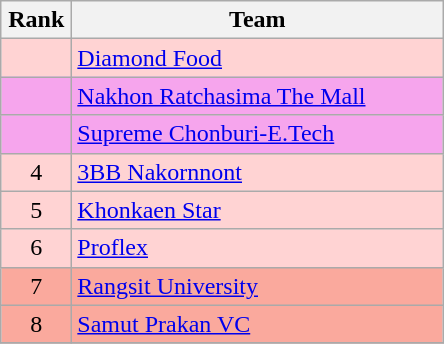<table class="wikitable" style="text-align: center;">
<tr>
<th width=40>Rank</th>
<th width=240>Team</th>
</tr>
<tr bgcolor=FFD3D3>
<td></td>
<td align=left><a href='#'>Diamond Food</a></td>
</tr>
<tr bgcolor=#F6A5ED>
<td></td>
<td align=left><a href='#'>Nakhon Ratchasima The Mall</a></td>
</tr>
<tr bgcolor=#F6A5ED>
<td></td>
<td align=left><a href='#'>Supreme Chonburi-E.Tech</a></td>
</tr>
<tr bgcolor=#FFD3D3>
<td>4</td>
<td align=left><a href='#'>3BB Nakornnont</a></td>
</tr>
<tr bgcolor=#FFD3D3>
<td>5</td>
<td align=left><a href='#'>Khonkaen Star</a></td>
</tr>
<tr bgcolor=#FFD3D3>
<td>6</td>
<td align=left><a href='#'>Proflex</a></td>
</tr>
<tr bgcolor=#FAA99D>
<td>7</td>
<td align=left><a href='#'>Rangsit University</a></td>
</tr>
<tr bgcolor=#FAA99D>
<td>8</td>
<td align=left><a href='#'>Samut Prakan VC</a></td>
</tr>
<tr>
</tr>
</table>
